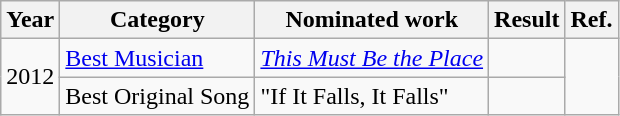<table class="wikitable">
<tr>
<th>Year</th>
<th>Category</th>
<th>Nominated work</th>
<th>Result</th>
<th>Ref.</th>
</tr>
<tr>
<td rowspan="2">2012</td>
<td><a href='#'>Best Musician</a></td>
<td><em><a href='#'>This Must Be the Place</a></em></td>
<td></td>
<td align="center" rowspan="2"></td>
</tr>
<tr>
<td>Best Original Song</td>
<td>"If It Falls, It Falls" </td>
<td></td>
</tr>
</table>
